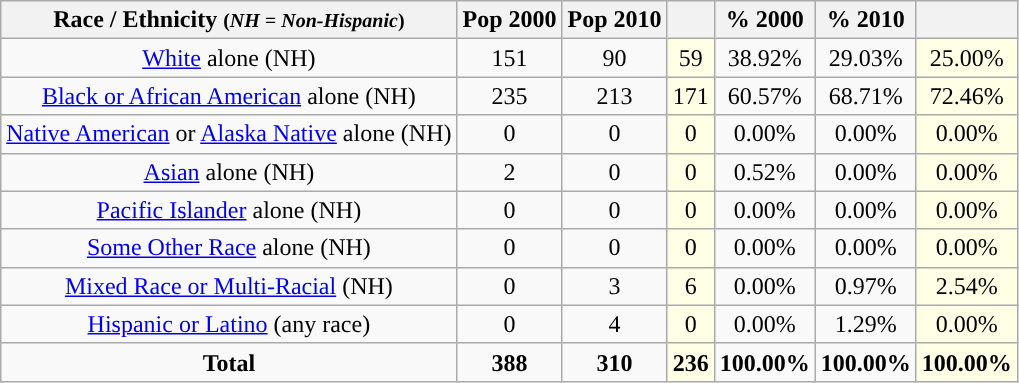<table class="wikitable" style="text-align:center;">
<tr>
<th>Race / Ethnicity <small>(<em>NH = Non-Hispanic</em>)</small></th>
<th>Pop 2000</th>
<th>Pop 2010</th>
<th></th>
<th>% 2000</th>
<th>% 2010</th>
<th></th>
</tr>
<tr>
<td><a href='#'>White</a> alone (NH)</td>
<td>151</td>
<td>90</td>
<td style='background: #ffffe6;'>59</td>
<td>38.92%</td>
<td>29.03%</td>
<td style='background: #ffffe6;'>25.00%</td>
</tr>
<tr>
<td><a href='#'>Black or African American</a> alone (NH)</td>
<td>235</td>
<td>213</td>
<td style='background: #ffffe6;'>171</td>
<td>60.57%</td>
<td>68.71%</td>
<td style='background: #ffffe6;'>72.46%</td>
</tr>
<tr>
<td><a href='#'>Native American</a> or <a href='#'>Alaska Native</a> alone (NH)</td>
<td>0</td>
<td>0</td>
<td style='background: #ffffe6;'>0</td>
<td>0.00%</td>
<td>0.00%</td>
<td style='background: #ffffe6;'>0.00%</td>
</tr>
<tr>
<td><a href='#'>Asian</a> alone (NH)</td>
<td>2</td>
<td>0</td>
<td style='background: #ffffe6;'>0</td>
<td>0.52%</td>
<td>0.00%</td>
<td style='background: #ffffe6;'>0.00%</td>
</tr>
<tr>
<td><a href='#'>Pacific Islander</a> alone (NH)</td>
<td>0</td>
<td>0</td>
<td style='background: #ffffe6;'>0</td>
<td>0.00%</td>
<td>0.00%</td>
<td style='background: #ffffe6;'>0.00%</td>
</tr>
<tr>
<td><a href='#'>Some Other Race</a> alone (NH)</td>
<td>0</td>
<td>0</td>
<td style='background: #ffffe6;'>0</td>
<td>0.00%</td>
<td>0.00%</td>
<td style='background: #ffffe6;'>0.00%</td>
</tr>
<tr>
<td><a href='#'>Mixed Race or Multi-Racial</a> (NH)</td>
<td>0</td>
<td>3</td>
<td style='background: #ffffe6;'>6</td>
<td>0.00%</td>
<td>0.97%</td>
<td style='background: #ffffe6;'>2.54%</td>
</tr>
<tr>
<td><a href='#'>Hispanic or Latino</a> (any race)</td>
<td>0</td>
<td>4</td>
<td style='background: #ffffe6;'>0</td>
<td>0.00%</td>
<td>1.29%</td>
<td style='background: #ffffe6;'>0.00%</td>
</tr>
<tr>
<td><strong>Total</strong></td>
<td><strong>388</strong></td>
<td><strong>310</strong></td>
<td style='background: #ffffe6;'><strong>236</strong></td>
<td><strong>100.00%</strong></td>
<td><strong>100.00%</strong></td>
<td style='background: #ffffe6;'><strong>100.00%</strong></td>
</tr>
</table>
